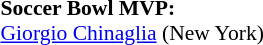<table style="width:100%; font-size:90%;">
<tr>
<td style="width:50%; vertical-align:top;"><br><strong>Soccer Bowl MVP:</strong>
<br><a href='#'>Giorgio Chinaglia</a> (New York)</td>
</tr>
</table>
